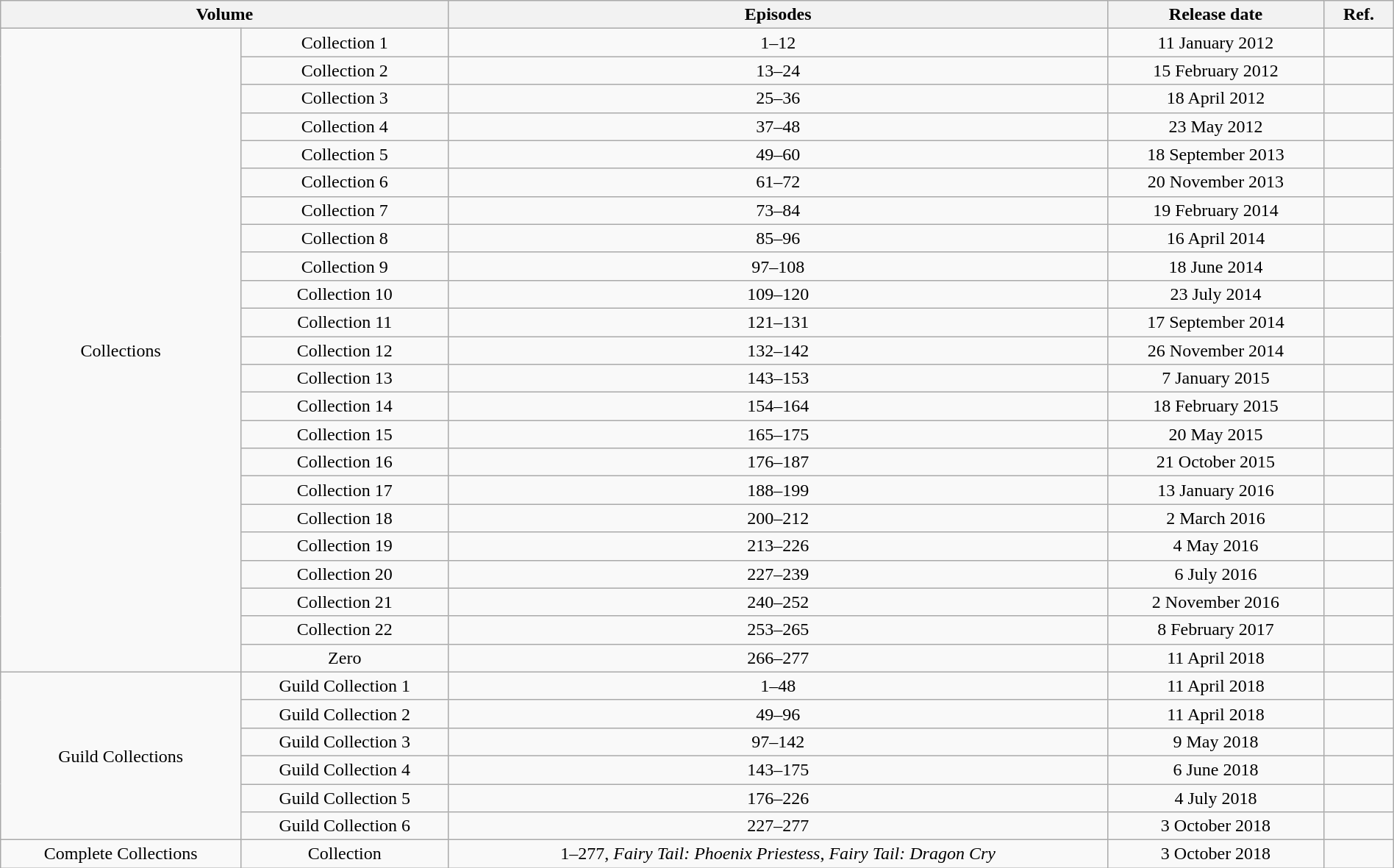<table class="wikitable" style="text-align: center; width: 100%;">
<tr>
<th colspan="2">Volume</th>
<th>Episodes</th>
<th>Release date</th>
<th width="5%">Ref.</th>
</tr>
<tr>
<td rowspan="23">Collections</td>
<td>Collection 1</td>
<td>1–12</td>
<td>11 January 2012</td>
<td></td>
</tr>
<tr>
<td>Collection 2</td>
<td>13–24</td>
<td>15 February 2012</td>
<td></td>
</tr>
<tr>
<td>Collection 3</td>
<td>25–36</td>
<td>18 April 2012</td>
<td></td>
</tr>
<tr>
<td>Collection 4</td>
<td>37–48</td>
<td>23 May 2012</td>
<td></td>
</tr>
<tr>
<td>Collection 5</td>
<td>49–60</td>
<td>18 September 2013</td>
<td></td>
</tr>
<tr>
<td>Collection 6</td>
<td>61–72</td>
<td>20 November 2013</td>
<td></td>
</tr>
<tr>
<td>Collection 7</td>
<td>73–84</td>
<td>19 February 2014</td>
<td></td>
</tr>
<tr>
<td>Collection 8</td>
<td>85–96</td>
<td>16 April 2014</td>
<td></td>
</tr>
<tr>
<td>Collection 9</td>
<td>97–108</td>
<td>18 June 2014</td>
<td></td>
</tr>
<tr>
<td>Collection 10</td>
<td>109–120</td>
<td>23 July 2014</td>
<td></td>
</tr>
<tr>
<td>Collection 11</td>
<td>121–131</td>
<td>17 September 2014</td>
<td></td>
</tr>
<tr>
<td>Collection 12</td>
<td>132–142</td>
<td>26 November 2014</td>
<td></td>
</tr>
<tr>
<td>Collection 13</td>
<td>143–153</td>
<td>7 January 2015</td>
<td></td>
</tr>
<tr>
<td>Collection 14</td>
<td>154–164</td>
<td>18 February 2015</td>
<td></td>
</tr>
<tr>
<td>Collection 15</td>
<td>165–175</td>
<td>20 May 2015</td>
<td></td>
</tr>
<tr>
<td>Collection 16</td>
<td>176–187</td>
<td>21 October 2015</td>
<td></td>
</tr>
<tr>
<td>Collection 17</td>
<td>188–199</td>
<td>13 January 2016</td>
<td></td>
</tr>
<tr>
<td>Collection 18</td>
<td>200–212</td>
<td>2 March 2016</td>
<td></td>
</tr>
<tr>
<td>Collection 19</td>
<td>213–226</td>
<td>4 May 2016</td>
<td></td>
</tr>
<tr>
<td>Collection 20</td>
<td>227–239</td>
<td>6 July 2016</td>
<td></td>
</tr>
<tr>
<td>Collection 21</td>
<td>240–252</td>
<td>2 November 2016</td>
<td></td>
</tr>
<tr>
<td>Collection 22</td>
<td>253–265</td>
<td>8 February 2017</td>
<td></td>
</tr>
<tr>
<td>Zero</td>
<td>266–277</td>
<td>11 April 2018</td>
<td></td>
</tr>
<tr>
<td rowspan="6">Guild Collections</td>
<td>Guild Collection 1</td>
<td>1–48</td>
<td>11 April 2018</td>
<td></td>
</tr>
<tr>
<td>Guild Collection 2</td>
<td>49–96</td>
<td>11 April 2018</td>
<td></td>
</tr>
<tr>
<td>Guild Collection 3</td>
<td>97–142</td>
<td>9 May 2018</td>
<td></td>
</tr>
<tr>
<td>Guild Collection 4</td>
<td>143–175</td>
<td>6 June 2018</td>
<td></td>
</tr>
<tr>
<td>Guild Collection 5</td>
<td>176–226</td>
<td>4 July 2018</td>
<td></td>
</tr>
<tr>
<td>Guild Collection 6</td>
<td>227–277</td>
<td>3 October 2018</td>
<td></td>
</tr>
<tr>
<td>Complete Collections</td>
<td>Collection</td>
<td>1–277, <em>Fairy Tail: Phoenix Priestess</em>, <em>Fairy Tail: Dragon Cry</em></td>
<td>3 October 2018</td>
<td></td>
</tr>
</table>
